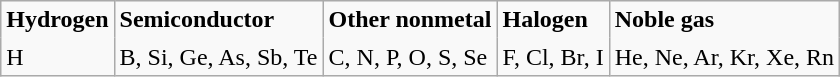<table class="wikitable floatright" style="margin-left: 0.5em;">
<tr>
<td style="border-bottom: none; vertical-align: text-top"><strong>Hydrogen</strong></td>
<td style="border-bottom: none; vertical-align: text-top"><strong>Semiconductor</strong></td>
<td style="border-bottom: none"><strong>Other nonmetal</strong></td>
<td style="border-bottom: none; vertical-align: text-top"><strong>Halogen</strong></td>
<td style="border-bottom: none; vertical-align: text-top"><strong>Noble gas</strong></td>
</tr>
<tr>
<td style="border-top:none">H</td>
<td style="border-top:none">B, Si, Ge, As, Sb, Te</td>
<td style="border-top:none">C, N, P, O, S, Se</td>
<td style="border-top:none">F, Cl, Br, I</td>
<td style="border-top:none">He, Ne, Ar, Kr, Xe, Rn</td>
</tr>
</table>
